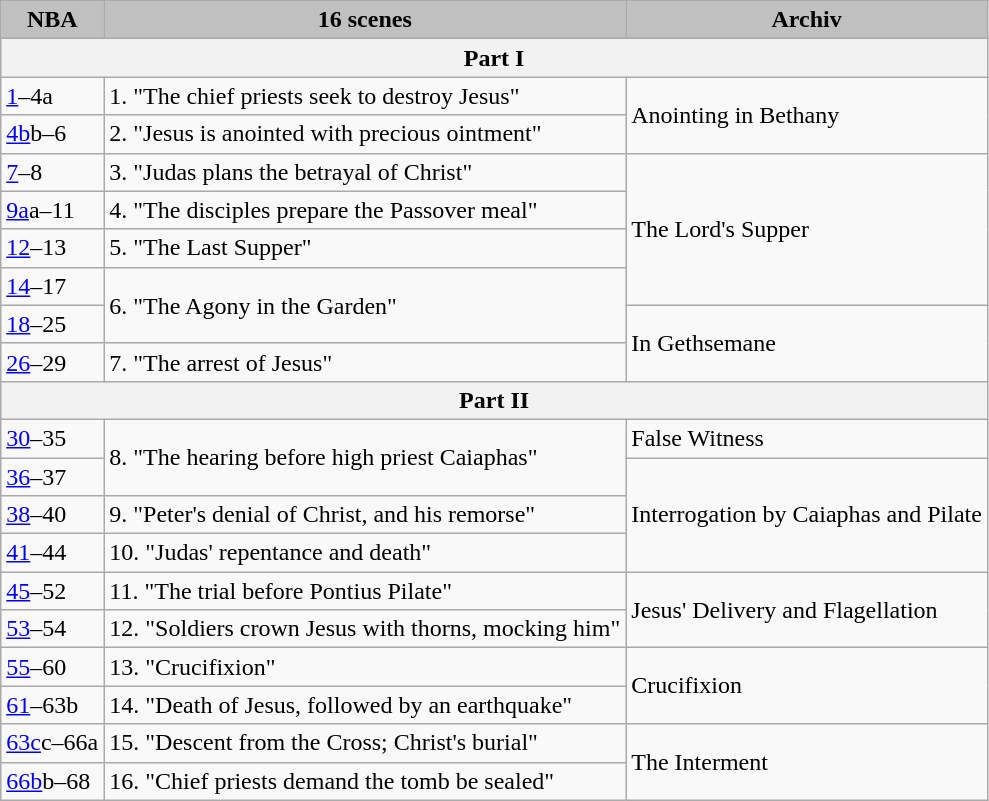<table class="wikitable">
<tr>
<th style="background: Silver">NBA</th>
<th style="background: Silver">16 scenes</th>
<th style="background: Silver">Archiv</th>
</tr>
<tr>
<th colspan="3">Part I</th>
</tr>
<tr>
<td><a href='#'>1</a>–4a</td>
<td>1. "The chief priests seek to destroy Jesus"</td>
<td rowspan="2">Anointing in Bethany</td>
</tr>
<tr>
<td><a href='#'>4b</a>b–6</td>
<td>2. "Jesus is anointed with precious ointment"</td>
</tr>
<tr>
<td><a href='#'>7</a>–8</td>
<td>3. "Judas plans the betrayal of Christ"</td>
<td rowspan="4">The Lord's Supper</td>
</tr>
<tr>
<td><a href='#'>9a</a>a–11</td>
<td>4. "The disciples prepare the Passover meal"</td>
</tr>
<tr>
<td><a href='#'>12</a>–13</td>
<td>5. "The Last Supper"</td>
</tr>
<tr>
<td><a href='#'>14</a>–17</td>
<td rowspan="2">6. "The Agony in the Garden"</td>
</tr>
<tr>
<td><a href='#'>18</a>–25</td>
<td rowspan="2">In Gethsemane</td>
</tr>
<tr>
<td><a href='#'>26</a>–29</td>
<td>7. "The arrest of Jesus"</td>
</tr>
<tr>
<th colspan="3">Part II</th>
</tr>
<tr>
<td><a href='#'>30</a>–35</td>
<td rowspan="2">8. "The hearing before high priest Caiaphas"</td>
<td>False Witness</td>
</tr>
<tr>
<td><a href='#'>36</a>–37</td>
<td rowspan="3">Interrogation by Caiaphas and Pilate</td>
</tr>
<tr>
<td><a href='#'>38</a>–40</td>
<td>9. "Peter's denial of Christ, and his remorse"</td>
</tr>
<tr>
<td><a href='#'>41</a>–44</td>
<td>10. "Judas' repentance and death"</td>
</tr>
<tr>
<td><a href='#'>45</a>–52</td>
<td>11. "The trial before Pontius Pilate"</td>
<td rowspan="2">Jesus' Delivery and Flagellation</td>
</tr>
<tr>
<td><a href='#'>53</a>–54</td>
<td>12. "Soldiers crown Jesus with thorns, mocking him"</td>
</tr>
<tr>
<td><a href='#'>55</a>–60</td>
<td>13. "Crucifixion"</td>
<td rowspan="2">Crucifixion</td>
</tr>
<tr>
<td><a href='#'>61</a>–63b</td>
<td>14. "Death of Jesus, followed by an earthquake"</td>
</tr>
<tr>
<td><a href='#'>63c</a>c–66a</td>
<td>15. "Descent from the Cross; Christ's burial"</td>
<td rowspan="2">The Interment</td>
</tr>
<tr>
<td><a href='#'>66b</a>b–68</td>
<td>16. "Chief priests demand the tomb be sealed"</td>
</tr>
</table>
